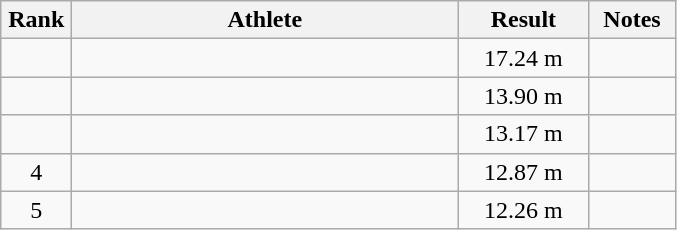<table class="wikitable sortable" style="text-align:center">
<tr>
<th width=40>Rank</th>
<th width=250>Athlete</th>
<th width=80>Result</th>
<th width=50>Notes</th>
</tr>
<tr>
<td></td>
<td align=left></td>
<td>17.24 m</td>
<td></td>
</tr>
<tr>
<td></td>
<td align=left></td>
<td>13.90 m</td>
<td></td>
</tr>
<tr>
<td></td>
<td align=left></td>
<td>13.17 m</td>
<td></td>
</tr>
<tr>
<td>4</td>
<td align=left></td>
<td>12.87 m</td>
<td></td>
</tr>
<tr>
<td>5</td>
<td align=left></td>
<td>12.26 m</td>
<td></td>
</tr>
</table>
